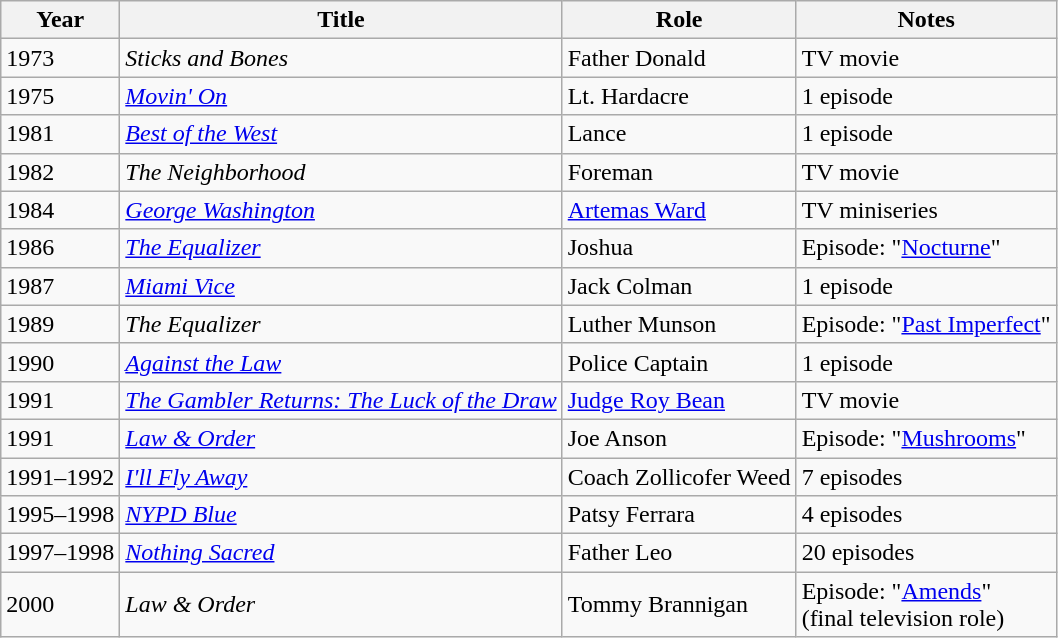<table class="wikitable sortable">
<tr>
<th>Year</th>
<th>Title</th>
<th>Role</th>
<th>Notes</th>
</tr>
<tr>
<td>1973</td>
<td><em>Sticks and Bones</em></td>
<td>Father Donald</td>
<td>TV movie</td>
</tr>
<tr>
<td>1975</td>
<td><em><a href='#'>Movin' On</a></em></td>
<td>Lt. Hardacre</td>
<td>1 episode</td>
</tr>
<tr>
<td>1981</td>
<td><em><a href='#'>Best of the West</a></em></td>
<td>Lance</td>
<td>1 episode</td>
</tr>
<tr>
<td>1982</td>
<td><em>The Neighborhood</em></td>
<td>Foreman</td>
<td>TV movie</td>
</tr>
<tr>
<td>1984</td>
<td><em><a href='#'>George Washington</a></em></td>
<td><a href='#'>Artemas Ward</a></td>
<td>TV miniseries</td>
</tr>
<tr>
<td>1986</td>
<td><em><a href='#'>The Equalizer</a></em></td>
<td>Joshua</td>
<td>Episode: "<a href='#'>Nocturne</a>"</td>
</tr>
<tr>
<td>1987</td>
<td><em><a href='#'>Miami Vice</a></em></td>
<td>Jack Colman</td>
<td>1 episode</td>
</tr>
<tr>
<td>1989</td>
<td><em>The Equalizer</em></td>
<td>Luther Munson</td>
<td>Episode: "<a href='#'>Past Imperfect</a>"</td>
</tr>
<tr>
<td>1990</td>
<td><em><a href='#'>Against the Law</a></em></td>
<td>Police Captain</td>
<td>1 episode</td>
</tr>
<tr>
<td>1991</td>
<td><em><a href='#'>The Gambler Returns: The Luck of the Draw</a></em></td>
<td><a href='#'>Judge Roy Bean</a></td>
<td>TV movie</td>
</tr>
<tr>
<td>1991</td>
<td><em><a href='#'>Law & Order</a></em></td>
<td>Joe Anson</td>
<td>Episode: "<a href='#'>Mushrooms</a>"</td>
</tr>
<tr>
<td>1991–1992</td>
<td><em><a href='#'>I'll Fly Away</a></em></td>
<td>Coach Zollicofer Weed</td>
<td>7 episodes</td>
</tr>
<tr>
<td>1995–1998</td>
<td><em><a href='#'>NYPD Blue</a></em></td>
<td>Patsy Ferrara</td>
<td>4 episodes</td>
</tr>
<tr>
<td>1997–1998</td>
<td><em><a href='#'>Nothing Sacred</a></em></td>
<td>Father Leo</td>
<td>20 episodes</td>
</tr>
<tr>
<td>2000</td>
<td><em>Law & Order</em></td>
<td>Tommy Brannigan</td>
<td>Episode: "<a href='#'>Amends</a>"<br>(final television role)</td>
</tr>
</table>
